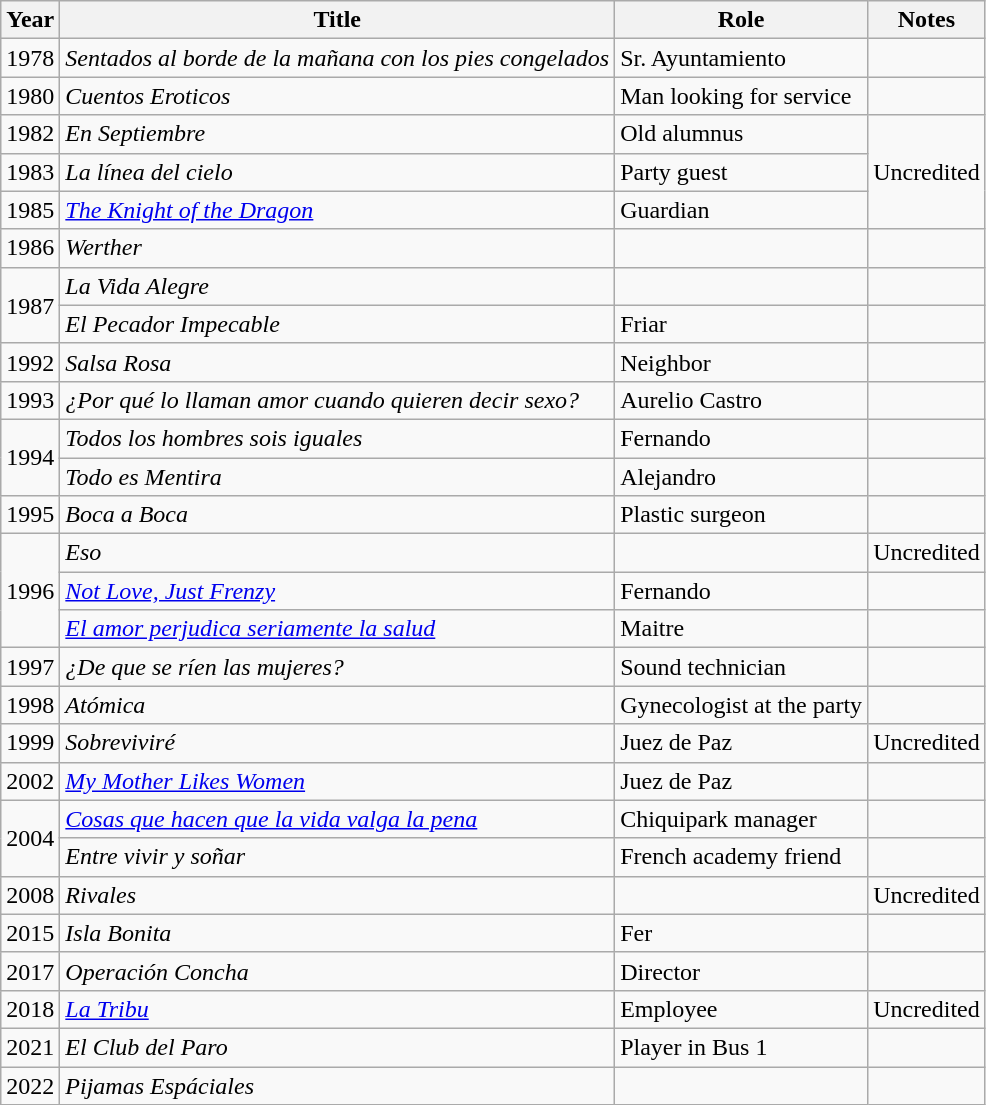<table class="wikitable">
<tr>
<th>Year</th>
<th>Title</th>
<th>Role</th>
<th>Notes</th>
</tr>
<tr>
<td>1978</td>
<td><em>Sentados al borde de la mañana con los pies congelados</em></td>
<td>Sr. Ayuntamiento</td>
<td></td>
</tr>
<tr>
<td>1980</td>
<td><em>Cuentos Eroticos</em></td>
<td>Man looking for service</td>
<td></td>
</tr>
<tr>
<td>1982</td>
<td><em>En Septiembre</em></td>
<td>Old alumnus</td>
<td rowspan="3">Uncredited</td>
</tr>
<tr>
<td>1983</td>
<td><em>La línea del cielo</em></td>
<td>Party guest</td>
</tr>
<tr>
<td>1985</td>
<td><em><a href='#'>The Knight of the Dragon</a></em></td>
<td>Guardian</td>
</tr>
<tr>
<td>1986</td>
<td><em>Werther</em></td>
<td></td>
<td></td>
</tr>
<tr>
<td rowspan=2>1987</td>
<td><em>La Vida Alegre</em></td>
<td></td>
<td></td>
</tr>
<tr>
<td><em>El Pecador Impecable</em></td>
<td>Friar</td>
<td></td>
</tr>
<tr>
<td>1992</td>
<td><em>Salsa Rosa</em></td>
<td>Neighbor</td>
<td></td>
</tr>
<tr>
<td>1993</td>
<td><em>¿Por qué lo llaman amor cuando quieren decir sexo?</em></td>
<td>Aurelio Castro</td>
<td></td>
</tr>
<tr>
<td rowspan=2>1994</td>
<td><em>Todos los hombres sois iguales</em></td>
<td>Fernando</td>
<td></td>
</tr>
<tr>
<td><em>Todo es Mentira</em></td>
<td>Alejandro</td>
<td></td>
</tr>
<tr>
<td>1995</td>
<td><em>Boca a Boca</em></td>
<td>Plastic surgeon</td>
<td></td>
</tr>
<tr>
<td rowspan=3>1996</td>
<td><em>Eso</em></td>
<td></td>
<td>Uncredited</td>
</tr>
<tr>
<td><em><a href='#'>Not Love, Just Frenzy</a></em></td>
<td>Fernando</td>
<td></td>
</tr>
<tr>
<td><em><a href='#'>El amor perjudica seriamente la salud</a></em></td>
<td>Maitre</td>
<td></td>
</tr>
<tr>
<td>1997</td>
<td><em>¿De que se ríen las mujeres?</em></td>
<td>Sound technician</td>
<td></td>
</tr>
<tr>
<td>1998</td>
<td><em>Atómica</em></td>
<td>Gynecologist at the party</td>
<td></td>
</tr>
<tr>
<td>1999</td>
<td><em>Sobreviviré</em></td>
<td>Juez de Paz</td>
<td>Uncredited</td>
</tr>
<tr>
<td>2002</td>
<td><em><a href='#'>My Mother Likes Women</a></em></td>
<td>Juez de Paz</td>
<td></td>
</tr>
<tr>
<td rowspan=2>2004</td>
<td><em><a href='#'>Cosas que hacen que la vida valga la pena</a></em></td>
<td>Chiquipark manager</td>
<td></td>
</tr>
<tr>
<td><em>Entre vivir y soñar</em></td>
<td>French academy friend</td>
<td></td>
</tr>
<tr>
<td>2008</td>
<td><em>Rivales</em></td>
<td></td>
<td>Uncredited</td>
</tr>
<tr>
<td>2015</td>
<td><em>Isla Bonita</em></td>
<td>Fer</td>
<td></td>
</tr>
<tr>
<td>2017</td>
<td><em>Operación Concha</em></td>
<td>Director</td>
<td></td>
</tr>
<tr>
<td>2018</td>
<td><em><a href='#'>La Tribu</a></em></td>
<td>Employee</td>
<td>Uncredited</td>
</tr>
<tr>
<td>2021</td>
<td><em>El Club del Paro</em></td>
<td>Player in Bus 1</td>
<td></td>
</tr>
<tr>
<td>2022</td>
<td><em>Pijamas Espáciales</em></td>
<td></td>
<td></td>
</tr>
</table>
